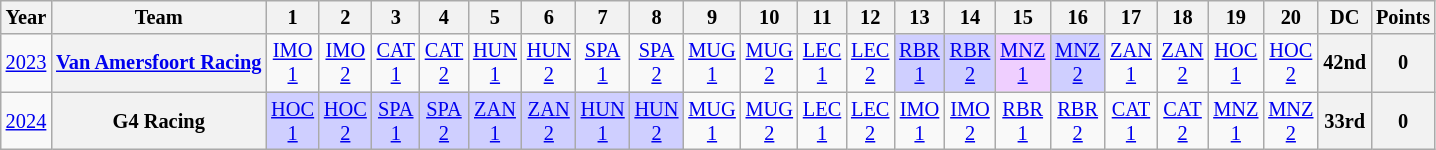<table class="wikitable" style="text-align:center; font-size:85%;">
<tr>
<th>Year</th>
<th>Team</th>
<th>1</th>
<th>2</th>
<th>3</th>
<th>4</th>
<th>5</th>
<th>6</th>
<th>7</th>
<th>8</th>
<th>9</th>
<th>10</th>
<th>11</th>
<th>12</th>
<th>13</th>
<th>14</th>
<th>15</th>
<th>16</th>
<th>17</th>
<th>18</th>
<th>19</th>
<th>20</th>
<th>DC</th>
<th>Points</th>
</tr>
<tr>
<td><a href='#'>2023</a></td>
<th nowrap><a href='#'>Van Amersfoort Racing</a></th>
<td style="background:#;"><a href='#'>IMO<br>1</a></td>
<td style="background:#;"><a href='#'>IMO<br>2</a></td>
<td style="background:#;"><a href='#'>CAT<br>1</a></td>
<td style="background:#;"><a href='#'>CAT<br>2</a></td>
<td style="background:#;"><a href='#'>HUN<br>1</a></td>
<td style="background:#;"><a href='#'>HUN<br>2</a></td>
<td><a href='#'>SPA<br>1</a></td>
<td><a href='#'>SPA<br>2</a></td>
<td style="background:#;"><a href='#'>MUG<br>1</a></td>
<td style="background:#;"><a href='#'>MUG<br>2</a></td>
<td style="background:#;"><a href='#'>LEC<br>1</a></td>
<td style="background:#;"><a href='#'>LEC<br>2</a></td>
<td style="background:#CFCFFF;"><a href='#'>RBR<br>1</a><br></td>
<td style="background:#CFCFFF;"><a href='#'>RBR<br>2</a><br></td>
<td style="background:#EFCFFF;"><a href='#'>MNZ<br>1</a><br></td>
<td style="background:#CFCFFF;"><a href='#'>MNZ<br>2</a><br></td>
<td><a href='#'>ZAN<br>1</a></td>
<td><a href='#'>ZAN<br>2</a></td>
<td><a href='#'>HOC<br>1</a></td>
<td><a href='#'>HOC<br>2</a></td>
<th>42nd</th>
<th>0</th>
</tr>
<tr>
<td><a href='#'>2024</a></td>
<th>G4 Racing</th>
<td style="background:#CFCFFF;"><a href='#'>HOC<br>1</a><br></td>
<td style="background:#CFCFFF;"><a href='#'>HOC<br>2</a><br></td>
<td style="background:#CFCFFF;"><a href='#'>SPA<br>1</a><br></td>
<td style="background:#CFCFFF;"><a href='#'>SPA<br>2</a><br></td>
<td style="background:#CFCFFF;"><a href='#'>ZAN<br>1</a><br></td>
<td style="background:#CFCFFF;"><a href='#'>ZAN<br>2</a><br></td>
<td style="background:#CFCFFF;"><a href='#'>HUN<br>1</a><br></td>
<td style="background:#CFCFFF;"><a href='#'>HUN<br>2</a><br></td>
<td><a href='#'>MUG<br>1</a></td>
<td><a href='#'>MUG<br>2</a></td>
<td><a href='#'>LEC<br>1</a></td>
<td><a href='#'>LEC<br>2</a></td>
<td><a href='#'>IMO<br>1</a></td>
<td><a href='#'>IMO<br>2</a></td>
<td><a href='#'>RBR<br>1</a></td>
<td><a href='#'>RBR<br>2</a></td>
<td><a href='#'>CAT<br>1</a></td>
<td><a href='#'>CAT<br>2</a></td>
<td><a href='#'>MNZ<br>1</a></td>
<td><a href='#'>MNZ<br>2</a></td>
<th>33rd</th>
<th>0</th>
</tr>
</table>
